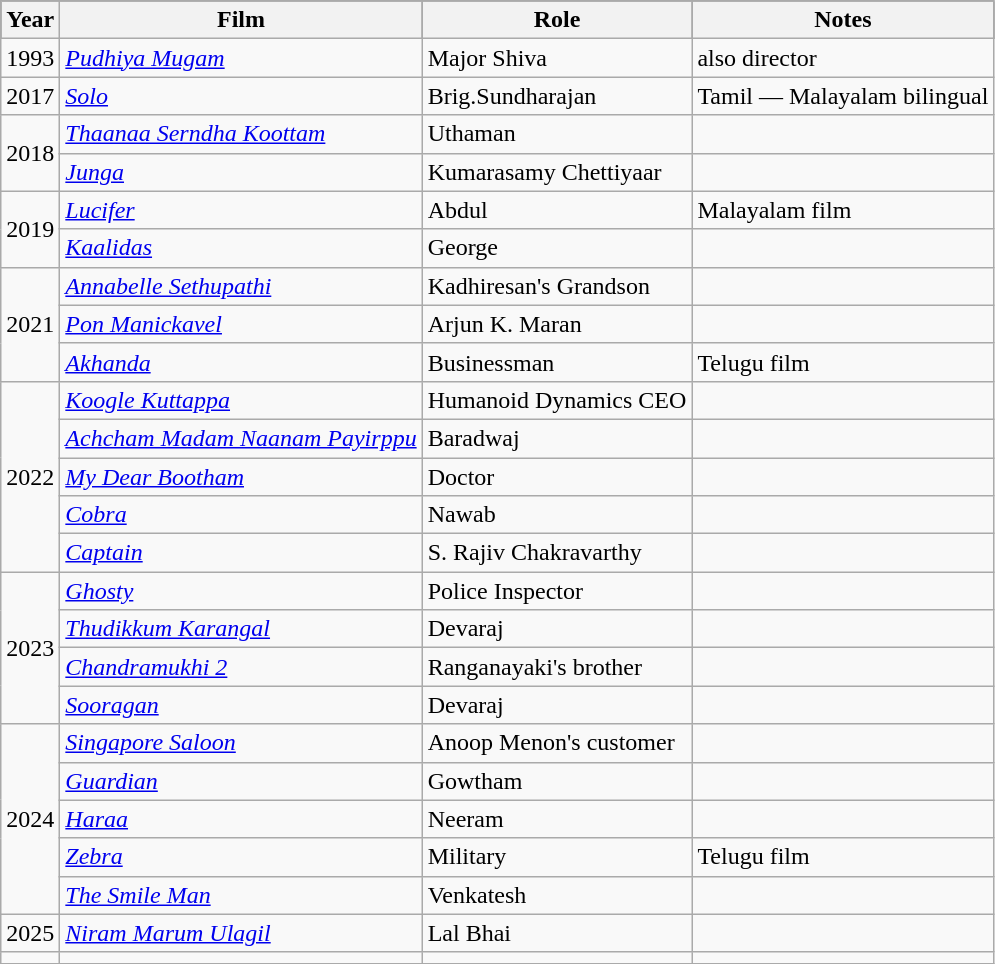<table class="wikitable sortable">
<tr style="background:#000;">
<th>Year</th>
<th>Film</th>
<th>Role</th>
<th>Notes</th>
</tr>
<tr>
<td>1993</td>
<td><em><a href='#'>Pudhiya Mugam</a></em></td>
<td>Major Shiva</td>
<td>also director</td>
</tr>
<tr>
<td>2017</td>
<td><em><a href='#'>Solo</a></em></td>
<td>Brig.Sundharajan</td>
<td>Tamil — Malayalam bilingual</td>
</tr>
<tr>
<td rowspan="2">2018</td>
<td><em><a href='#'>Thaanaa Serndha Koottam</a></em></td>
<td>Uthaman</td>
<td></td>
</tr>
<tr>
<td><em><a href='#'>Junga</a></em></td>
<td>Kumarasamy Chettiyaar</td>
<td></td>
</tr>
<tr ->
<td rowspan="2">2019</td>
<td><em><a href='#'>Lucifer</a></em></td>
<td>Abdul</td>
<td>Malayalam film</td>
</tr>
<tr>
<td><em><a href='#'>Kaalidas</a></em></td>
<td>George</td>
<td></td>
</tr>
<tr>
<td rowspan="3">2021</td>
<td><em><a href='#'>Annabelle Sethupathi</a></em></td>
<td>Kadhiresan's Grandson</td>
<td></td>
</tr>
<tr>
<td><em><a href='#'>Pon Manickavel</a></em></td>
<td>Arjun K. Maran</td>
<td></td>
</tr>
<tr>
<td><em><a href='#'>Akhanda</a></em></td>
<td>Businessman</td>
<td>Telugu film</td>
</tr>
<tr>
<td rowspan="5">2022</td>
<td><em><a href='#'>Koogle Kuttappa</a></em></td>
<td>Humanoid Dynamics CEO</td>
<td></td>
</tr>
<tr>
<td><em><a href='#'>Achcham Madam Naanam Payirppu</a></em></td>
<td>Baradwaj</td>
<td></td>
</tr>
<tr>
<td><em><a href='#'>My Dear Bootham</a></em></td>
<td>Doctor</td>
<td></td>
</tr>
<tr>
<td><em><a href='#'>Cobra</a></em></td>
<td>Nawab</td>
<td></td>
</tr>
<tr>
<td><em><a href='#'>Captain</a></em></td>
<td>S. Rajiv Chakravarthy</td>
<td></td>
</tr>
<tr>
<td rowspan="4">2023</td>
<td><em><a href='#'>Ghosty</a></em></td>
<td>Police Inspector</td>
<td></td>
</tr>
<tr>
<td><em><a href='#'>Thudikkum Karangal</a></em></td>
<td>Devaraj</td>
<td></td>
</tr>
<tr>
<td><em><a href='#'>Chandramukhi 2</a></em></td>
<td>Ranganayaki's brother</td>
<td></td>
</tr>
<tr>
<td><em><a href='#'>Sooragan</a></em></td>
<td>Devaraj</td>
<td></td>
</tr>
<tr>
<td rowspan="5">2024</td>
<td><em><a href='#'>Singapore Saloon</a></em></td>
<td>Anoop Menon's customer</td>
<td></td>
</tr>
<tr>
<td><em><a href='#'>Guardian</a></em></td>
<td>Gowtham</td>
<td></td>
</tr>
<tr>
<td><em><a href='#'>Haraa</a></em></td>
<td>Neeram</td>
<td></td>
</tr>
<tr>
<td><a href='#'><em>Zebra</em></a></td>
<td>Military</td>
<td>Telugu film</td>
</tr>
<tr>
<td><em><a href='#'>The Smile Man</a></em></td>
<td>Venkatesh</td>
<td></td>
</tr>
<tr>
<td>2025</td>
<td><em><a href='#'>Niram Marum Ulagil</a></em></td>
<td>Lal Bhai</td>
<td></td>
</tr>
<tr>
<td></td>
<td></td>
<td></td>
<td></td>
</tr>
</table>
